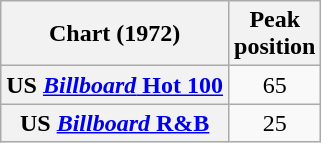<table class="wikitable sortable plainrowheaders" style="text-align:center">
<tr>
<th>Chart (1972)</th>
<th>Peak<br>position</th>
</tr>
<tr>
<th scope="row">US <a href='#'><em>Billboard</em> Hot 100</a></th>
<td>65</td>
</tr>
<tr>
<th scope="row">US <a href='#'><em>Billboard</em> R&B</a></th>
<td>25</td>
</tr>
</table>
